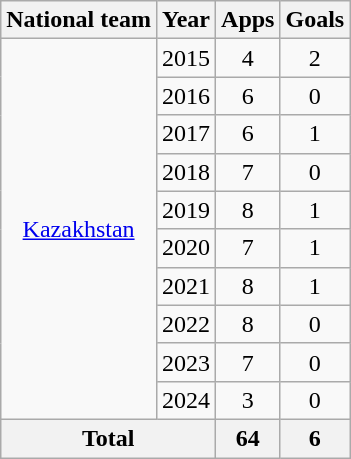<table class="wikitable" style="text-align: center;">
<tr>
<th>National team</th>
<th>Year</th>
<th>Apps</th>
<th>Goals</th>
</tr>
<tr>
<td rowspan="10" valign="center"><a href='#'>Kazakhstan</a></td>
<td>2015</td>
<td>4</td>
<td>2</td>
</tr>
<tr>
<td>2016</td>
<td>6</td>
<td>0</td>
</tr>
<tr>
<td>2017</td>
<td>6</td>
<td>1</td>
</tr>
<tr>
<td>2018</td>
<td>7</td>
<td>0</td>
</tr>
<tr>
<td>2019</td>
<td>8</td>
<td>1</td>
</tr>
<tr>
<td>2020</td>
<td>7</td>
<td>1</td>
</tr>
<tr>
<td>2021</td>
<td>8</td>
<td>1</td>
</tr>
<tr>
<td>2022</td>
<td>8</td>
<td>0</td>
</tr>
<tr>
<td>2023</td>
<td>7</td>
<td>0</td>
</tr>
<tr>
<td>2024</td>
<td>3</td>
<td>0</td>
</tr>
<tr>
<th colspan="2">Total</th>
<th>64</th>
<th>6</th>
</tr>
</table>
